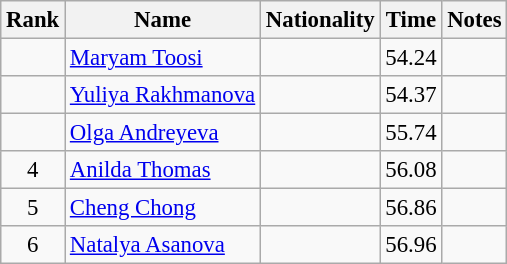<table class="wikitable sortable" style="text-align:center;font-size:95%">
<tr>
<th>Rank</th>
<th>Name</th>
<th>Nationality</th>
<th>Time</th>
<th>Notes</th>
</tr>
<tr>
<td></td>
<td align=left><a href='#'>Maryam Toosi</a></td>
<td align=left></td>
<td>54.24</td>
<td></td>
</tr>
<tr>
<td></td>
<td align=left><a href='#'>Yuliya Rakhmanova</a></td>
<td align=left></td>
<td>54.37</td>
<td></td>
</tr>
<tr>
<td></td>
<td align=left><a href='#'>Olga Andreyeva</a></td>
<td align=left></td>
<td>55.74</td>
<td></td>
</tr>
<tr>
<td>4</td>
<td align=left><a href='#'>Anilda Thomas</a></td>
<td align=left></td>
<td>56.08</td>
<td></td>
</tr>
<tr>
<td>5</td>
<td align=left><a href='#'>Cheng Chong</a></td>
<td align=left></td>
<td>56.86</td>
<td></td>
</tr>
<tr>
<td>6</td>
<td align=left><a href='#'>Natalya Asanova</a></td>
<td align=left></td>
<td>56.96</td>
<td></td>
</tr>
</table>
